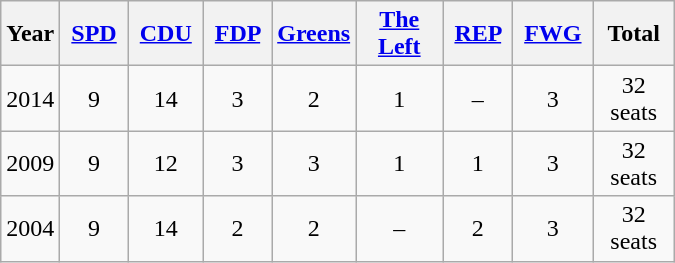<table class="wikitable" width="450">
<tr>
<th>Year</th>
<th> <a href='#'>SPD</a> </th>
<th> <a href='#'>CDU</a> </th>
<th> <a href='#'>FDP</a> </th>
<th><a href='#'>Greens</a></th>
<th><a href='#'>The Left</a></th>
<th> <a href='#'>REP</a> </th>
<th> <a href='#'>FWG</a> </th>
<th>Total</th>
</tr>
<tr align="center">
<td>2014</td>
<td>9</td>
<td>14</td>
<td>3</td>
<td>2</td>
<td>1</td>
<td>–</td>
<td>3</td>
<td>32 seats</td>
</tr>
<tr align="center">
<td>2009</td>
<td>9</td>
<td>12</td>
<td>3</td>
<td>3</td>
<td>1</td>
<td>1</td>
<td>3</td>
<td>32 seats</td>
</tr>
<tr align="center">
<td>2004</td>
<td>9</td>
<td>14</td>
<td>2</td>
<td>2</td>
<td>–</td>
<td>2</td>
<td>3</td>
<td>32 seats</td>
</tr>
</table>
